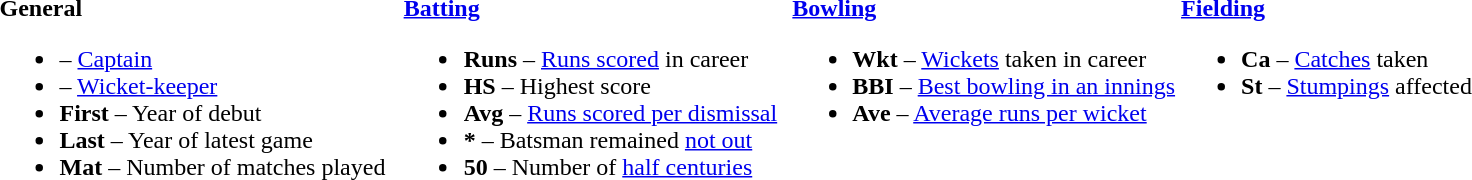<table>
<tr>
<td valign="top" style="width:26%"><br><strong>General</strong><ul><li> – <a href='#'>Captain</a></li><li> – <a href='#'>Wicket-keeper</a></li><li><strong>First</strong> – Year of debut</li><li><strong>Last</strong> – Year of latest game</li><li><strong>Mat</strong> – Number of matches played</li></ul></td>
<td valign="top" style="width:25%"><br><strong><a href='#'>Batting</a></strong><ul><li><strong>Runs</strong> – <a href='#'>Runs scored</a> in career</li><li><strong>HS</strong> – Highest score</li><li><strong>Avg</strong> – <a href='#'>Runs scored per dismissal</a></li><li><strong>*</strong> – Batsman remained <a href='#'>not out</a></li><li><strong>50</strong> – Number of <a href='#'>half centuries</a></li></ul></td>
<td valign="top" style="width:25%"><br><strong><a href='#'>Bowling</a></strong><ul><li><strong>Wkt</strong> – <a href='#'>Wickets</a> taken in career</li><li><strong>BBI</strong> – <a href='#'>Best bowling in an innings</a></li><li><strong>Ave</strong> – <a href='#'>Average runs per wicket</a></li></ul></td>
<td valign="top" style="width:24%"><br><strong><a href='#'>Fielding</a></strong><ul><li><strong>Ca</strong> – <a href='#'>Catches</a> taken</li><li><strong>St</strong> – <a href='#'>Stumpings</a> affected</li></ul></td>
</tr>
</table>
